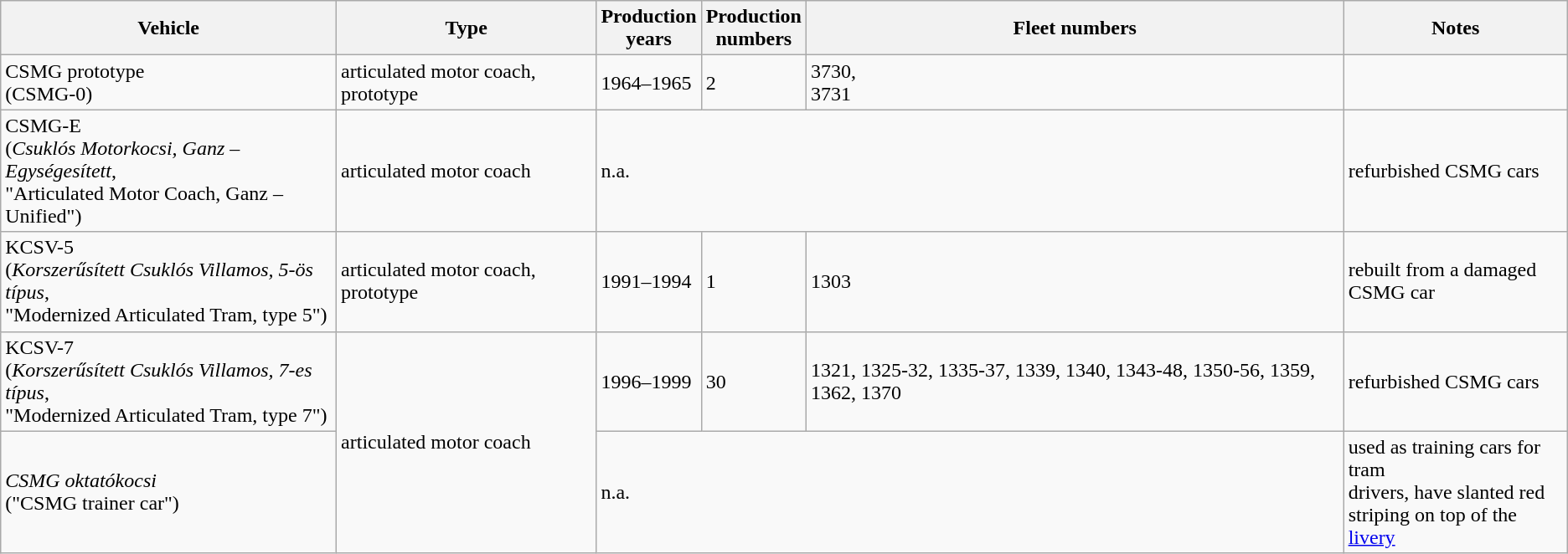<table class="wikitable">
<tr>
<th>Vehicle</th>
<th>Type</th>
<th>Production<br>years</th>
<th>Production<br>numbers</th>
<th>Fleet numbers</th>
<th>Notes</th>
</tr>
<tr>
<td>CSMG prototype<br>(CSMG-0)</td>
<td>articulated motor coach, prototype</td>
<td>1964–1965</td>
<td>2</td>
<td>3730,<br>3731</td>
<td></td>
</tr>
<tr>
<td>CSMG-E<br>(<em>Csuklós Motorkocsi, Ganz – Egységesített</em>,<br>"Articulated Motor Coach, Ganz – Unified")</td>
<td>articulated motor coach</td>
<td colspan="3">n.a.</td>
<td>refurbished CSMG cars</td>
</tr>
<tr>
<td>KCSV-5<br>(<em>Korszerűsített Csuklós Villamos, 5-ös típus</em>,<br>"Modernized Articulated Tram, type 5")</td>
<td>articulated motor coach, prototype</td>
<td>1991–1994</td>
<td>1</td>
<td>1303</td>
<td>rebuilt from a damaged<br>CSMG car</td>
</tr>
<tr>
<td>KCSV-7<br>(<em>Korszerűsített Csuklós Villamos, 7-es típus</em>,<br>"Modernized Articulated Tram, type 7")</td>
<td rowspan="2">articulated motor coach</td>
<td>1996–1999</td>
<td>30</td>
<td>1321, 1325-32, 1335-37, 1339, 1340, 1343-48, 1350-56, 1359, 1362, 1370</td>
<td>refurbished CSMG cars</td>
</tr>
<tr>
<td><em>CSMG oktatókocsi</em><br>("CSMG trainer car")</td>
<td colspan="3">n.a.</td>
<td>used as training cars for tram<br>drivers, have slanted red<br>striping on top of the <a href='#'>livery</a></td>
</tr>
</table>
